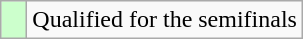<table class=wikitable>
<tr>
<td width=10px style="background-color:#ccffcc;"></td>
<td>Qualified for the semifinals</td>
</tr>
</table>
